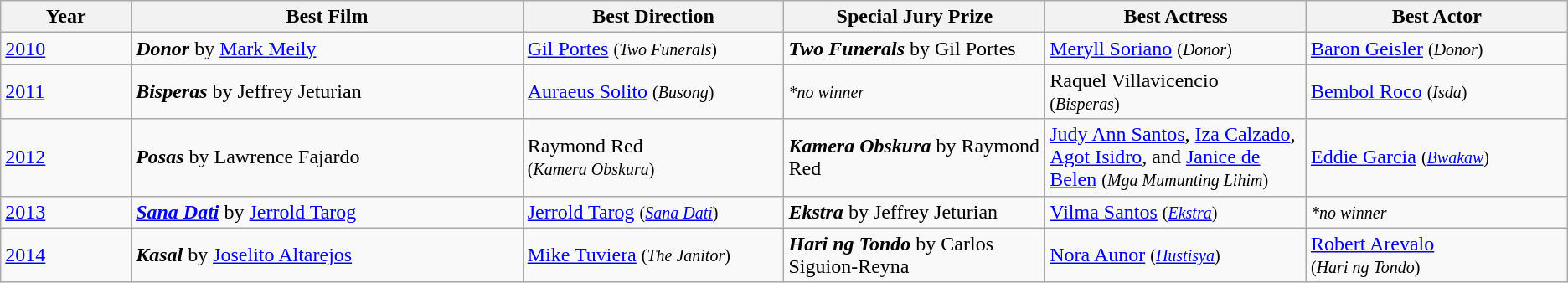<table class="wikitable">
<tr>
<th style="width:5%;">Year</th>
<th style="width:15%;">Best Film</th>
<th style="width:10%;">Best Direction</th>
<th style="width:10%;">Special Jury Prize</th>
<th style="width:10%;">Best Actress</th>
<th style="width:10%;">Best Actor</th>
</tr>
<tr>
<td><a href='#'>2010</a></td>
<td><strong><em>Donor</em></strong> by <a href='#'>Mark Meily</a></td>
<td><a href='#'>Gil Portes</a> <small>(<em>Two Funerals</em>)</small></td>
<td><strong><em>Two Funerals</em></strong> by Gil Portes</td>
<td><a href='#'>Meryll Soriano</a> <small>(<em>Donor</em>)</small></td>
<td><a href='#'>Baron Geisler</a> <small>(<em>Donor</em>)</small></td>
</tr>
<tr>
<td><a href='#'>2011</a></td>
<td><strong><em>Bisperas</em></strong> by Jeffrey Jeturian</td>
<td><a href='#'>Auraeus Solito</a> <small>(<em>Busong</em>)</small></td>
<td><small><em>*no winner</em></small></td>
<td>Raquel Villavicencio <br><small>(<em>Bisperas</em>)</small></td>
<td><a href='#'>Bembol Roco</a> <small>(<em>Isda</em>)</small></td>
</tr>
<tr>
<td><a href='#'>2012</a></td>
<td><strong><em>Posas</em></strong> by Lawrence Fajardo</td>
<td>Raymond Red <br><small>(<em>Kamera Obskura</em>)</small></td>
<td><strong><em>Kamera Obskura</em></strong> by Raymond Red</td>
<td><a href='#'>Judy Ann Santos</a>, <a href='#'>Iza Calzado</a>, <a href='#'>Agot Isidro</a>, and <a href='#'>Janice de Belen</a> <small>(<em>Mga Mumunting Lihim</em>)</small></td>
<td><a href='#'>Eddie Garcia</a> <small>(<em><a href='#'>Bwakaw</a></em>)</small></td>
</tr>
<tr>
<td><a href='#'>2013</a></td>
<td><strong><em><a href='#'>Sana Dati</a></em></strong>  by <a href='#'>Jerrold Tarog</a></td>
<td><a href='#'>Jerrold Tarog</a> <small>(<em><a href='#'>Sana Dati</a></em>)</small></td>
<td><strong><em>Ekstra</em></strong> by Jeffrey Jeturian</td>
<td><a href='#'>Vilma Santos</a> <small>(<em><a href='#'>Ekstra</a></em>)</small></td>
<td><small><em>*no winner</em></small></td>
</tr>
<tr>
<td><a href='#'>2014</a></td>
<td><strong><em>Kasal</em></strong> by <a href='#'>Joselito Altarejos</a></td>
<td><a href='#'>Mike Tuviera</a> <small>(<em>The Janitor</em>)</small></td>
<td><strong><em>Hari ng Tondo</em></strong> by Carlos Siguion-Reyna</td>
<td><a href='#'>Nora Aunor</a> <small>(<em><a href='#'>Hustisya</a></em>)</small></td>
<td><a href='#'>Robert Arevalo</a> <br><small>(<em>Hari ng Tondo</em>)</small></td>
</tr>
</table>
